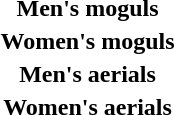<table>
<tr>
<th scope="row">Men's moguls<br></th>
<td></td>
<td></td>
<td></td>
</tr>
<tr>
<th scope="row">Women's moguls<br></th>
<td></td>
<td></td>
<td></td>
</tr>
<tr>
<th scope="row">Men's aerials<br></th>
<td></td>
<td></td>
<td></td>
</tr>
<tr>
<th scope="row">Women's aerials<br></th>
<td></td>
<td></td>
<td></td>
</tr>
</table>
